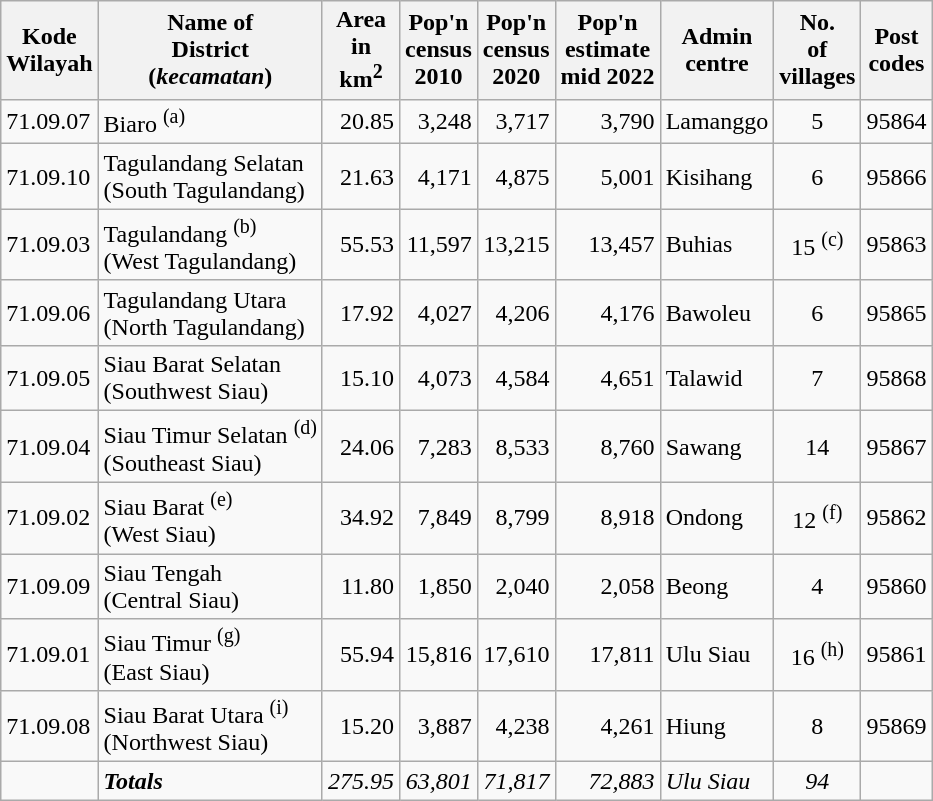<table class="sortable wikitable">
<tr>
<th>Kode <br>Wilayah</th>
<th>Name of<br>District<br>(<em>kecamatan</em>)</th>
<th>Area<br>in<br> km<sup>2</sup></th>
<th>Pop'n<br>census<br>2010</th>
<th>Pop'n<br>census<br>2020</th>
<th>Pop'n<br>estimate<br>mid 2022</th>
<th>Admin<br>centre</th>
<th>No.<br>of<br>villages</th>
<th>Post<br>codes</th>
</tr>
<tr>
<td>71.09.07</td>
<td>Biaro <sup>(a)</sup></td>
<td align="right">20.85</td>
<td align="right">3,248</td>
<td align="right">3,717</td>
<td align="right">3,790</td>
<td>Lamanggo</td>
<td align="center">5</td>
<td>95864</td>
</tr>
<tr>
<td>71.09.10</td>
<td>Tagulandang Selatan <br> (South Tagulandang)</td>
<td align="right">21.63</td>
<td align="right">4,171</td>
<td align="right">4,875</td>
<td align="right">5,001</td>
<td>Kisihang</td>
<td align="center">6</td>
<td>95866</td>
</tr>
<tr>
<td>71.09.03</td>
<td>Tagulandang <sup>(b)</sup> <br> (West Tagulandang)</td>
<td align="right">55.53</td>
<td align="right">11,597</td>
<td align="right">13,215</td>
<td align="right">13,457</td>
<td>Buhias</td>
<td align="center">15 <sup>(c)</sup></td>
<td>95863</td>
</tr>
<tr>
<td>71.09.06</td>
<td>Tagulandang Utara <br> (North Tagulandang)</td>
<td align="right">17.92</td>
<td align="right">4,027</td>
<td align="right">4,206</td>
<td align="right">4,176</td>
<td>Bawoleu</td>
<td align="center">6</td>
<td>95865</td>
</tr>
<tr>
<td>71.09.05</td>
<td>Siau Barat Selatan <br> (Southwest Siau)</td>
<td align="right">15.10</td>
<td align="right">4,073</td>
<td align="right">4,584</td>
<td align="right">4,651</td>
<td>Talawid</td>
<td align="center">7</td>
<td>95868</td>
</tr>
<tr>
<td> 71.09.04</td>
<td>Siau Timur Selatan <sup>(d)</sup> <br> (Southeast Siau)</td>
<td align="right">24.06</td>
<td align="right">7,283</td>
<td align="right">8,533</td>
<td align="right">8,760</td>
<td>Sawang</td>
<td align="center">14</td>
<td>95867</td>
</tr>
<tr>
<td>71.09.02</td>
<td>Siau Barat <sup>(e)</sup> <br> (West Siau)</td>
<td align="right">34.92</td>
<td align="right">7,849</td>
<td align="right">8,799</td>
<td align="right">8,918</td>
<td>Ondong</td>
<td align="center">12 <sup>(f)</sup></td>
<td>95862</td>
</tr>
<tr>
<td>71.09.09</td>
<td>Siau Tengah <br> (Central Siau)</td>
<td align="right">11.80</td>
<td align="right">1,850</td>
<td align="right">2,040</td>
<td align="right">2,058</td>
<td>Beong</td>
<td align="center">4</td>
<td>95860</td>
</tr>
<tr>
<td>71.09.01</td>
<td>Siau Timur <sup>(g)</sup> <br> (East Siau)</td>
<td align="right">55.94</td>
<td align="right">15,816</td>
<td align="right">17,610</td>
<td align="right">17,811</td>
<td>Ulu Siau</td>
<td align="center">16 <sup>(h)</sup></td>
<td>95861</td>
</tr>
<tr>
<td>71.09.08</td>
<td>Siau Barat Utara <sup>(i)</sup> <br> (Northwest Siau)</td>
<td align="right">15.20</td>
<td align="right">3,887</td>
<td align="right">4,238</td>
<td align="right">4,261</td>
<td>Hiung</td>
<td align="center">8</td>
<td>95869</td>
</tr>
<tr>
<td></td>
<td><strong><em>Totals</em></strong></td>
<td align="right"><em>275.95</em></td>
<td align="right"><em>63,801</em></td>
<td align="right"><em>71,817</em></td>
<td align="right"><em>72,883</em></td>
<td><em>Ulu Siau</em></td>
<td align="center"><em>94</em></td>
<td></td>
</tr>
</table>
